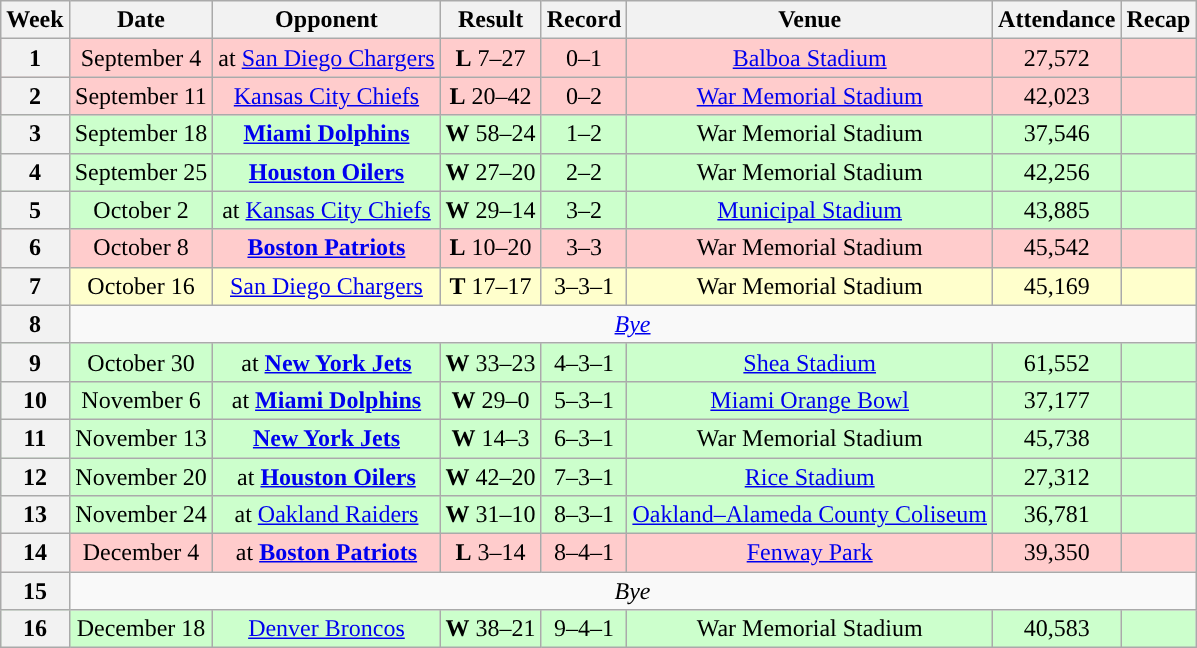<table class="wikitable" style="text-align:center">
<tr>
<th>Week</th>
<th>Date</th>
<th>Opponent</th>
<th>Result</th>
<th>Record</th>
<th>Venue</th>
<th>Attendance</th>
<th>Recap</th>
</tr>
<tr style="background: #fcc;">
<th>1</th>
<td>September 4</td>
<td>at <a href='#'>San Diego Chargers</a></td>
<td><strong>L</strong> 7–27</td>
<td>0–1</td>
<td><a href='#'>Balboa Stadium</a></td>
<td>27,572</td>
<td></td>
</tr>
<tr style="background: #fcc;">
<th>2</th>
<td>September 11</td>
<td><a href='#'>Kansas City Chiefs</a></td>
<td><strong>L</strong> 20–42</td>
<td>0–2</td>
<td><a href='#'>War Memorial Stadium</a></td>
<td>42,023</td>
<td></td>
</tr>
<tr style="background: #cfc;">
<th>3</th>
<td>September 18</td>
<td><strong><a href='#'>Miami Dolphins</a></strong></td>
<td><strong>W</strong> 58–24</td>
<td>1–2</td>
<td>War Memorial Stadium</td>
<td>37,546</td>
<td></td>
</tr>
<tr style="background: #cfc;">
<th>4</th>
<td>September 25</td>
<td><strong><a href='#'>Houston Oilers</a></strong></td>
<td><strong>W</strong> 27–20</td>
<td>2–2</td>
<td>War Memorial Stadium</td>
<td>42,256</td>
<td></td>
</tr>
<tr style="background: #cfc;">
<th>5</th>
<td>October 2</td>
<td>at <a href='#'>Kansas City Chiefs</a></td>
<td><strong>W</strong> 29–14</td>
<td>3–2</td>
<td><a href='#'>Municipal Stadium</a></td>
<td>43,885</td>
<td></td>
</tr>
<tr style="background: #fcc;">
<th>6</th>
<td>October 8</td>
<td><strong><a href='#'>Boston Patriots</a></strong></td>
<td><strong>L</strong> 10–20</td>
<td>3–3</td>
<td>War Memorial Stadium</td>
<td>45,542</td>
<td></td>
</tr>
<tr style="background: #ffc;">
<th>7</th>
<td>October 16</td>
<td><a href='#'>San Diego Chargers</a></td>
<td><strong>T</strong> 17–17</td>
<td>3–3–1</td>
<td>War Memorial Stadium</td>
<td>45,169</td>
<td></td>
</tr>
<tr>
<th>8</th>
<td colspan="7" align="center"><em><a href='#'>Bye</a></em></td>
</tr>
<tr style="background: #cfc;">
<th>9</th>
<td>October 30</td>
<td>at <strong><a href='#'>New York Jets</a></strong></td>
<td><strong>W</strong> 33–23</td>
<td>4–3–1</td>
<td><a href='#'>Shea Stadium</a></td>
<td>61,552</td>
<td></td>
</tr>
<tr style="background: #cfc;">
<th>10</th>
<td>November 6</td>
<td>at <strong><a href='#'>Miami Dolphins</a></strong></td>
<td><strong>W</strong> 29–0</td>
<td>5–3–1</td>
<td><a href='#'>Miami Orange Bowl</a></td>
<td>37,177</td>
<td></td>
</tr>
<tr style="background: #cfc;">
<th>11</th>
<td>November 13</td>
<td><strong><a href='#'>New York Jets</a></strong></td>
<td><strong>W</strong> 14–3</td>
<td>6–3–1</td>
<td>War Memorial Stadium</td>
<td>45,738</td>
<td></td>
</tr>
<tr style="background: #cfc;">
<th>12</th>
<td>November 20</td>
<td>at <strong><a href='#'>Houston Oilers</a></strong></td>
<td><strong>W</strong> 42–20</td>
<td>7–3–1</td>
<td><a href='#'>Rice Stadium</a></td>
<td>27,312</td>
<td></td>
</tr>
<tr style="background: #cfc;">
<th>13</th>
<td>November 24</td>
<td>at <a href='#'>Oakland Raiders</a></td>
<td><strong>W</strong> 31–10</td>
<td>8–3–1</td>
<td><a href='#'>Oakland–Alameda County Coliseum</a></td>
<td>36,781</td>
<td></td>
</tr>
<tr style="background: #fcc;">
<th>14</th>
<td>December 4</td>
<td>at <strong><a href='#'>Boston Patriots</a></strong></td>
<td><strong>L</strong> 3–14</td>
<td>8–4–1</td>
<td><a href='#'>Fenway Park</a></td>
<td>39,350</td>
<td></td>
</tr>
<tr>
<th>15</th>
<td colspan="7" align="center"><em>Bye</em></td>
</tr>
<tr style="background: #cfc;">
<th>16</th>
<td>December 18</td>
<td><a href='#'>Denver Broncos</a></td>
<td><strong>W</strong> 38–21</td>
<td>9–4–1</td>
<td>War Memorial Stadium</td>
<td>40,583</td>
<td></td>
</tr>
</table>
